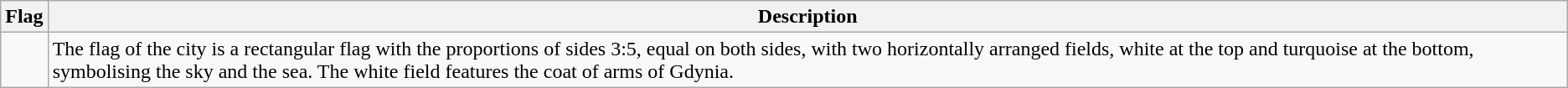<table class="wikitable">
<tr>
<th>Flag</th>
<th>Description</th>
</tr>
<tr>
<td></td>
<td>The flag of the city is a rectangular flag with the proportions of sides 3:5, equal on both sides, with two horizontally arranged fields, white at the top and turquoise at the bottom, symbolising the sky and the sea. The white field features the coat of arms of Gdynia.</td>
</tr>
</table>
